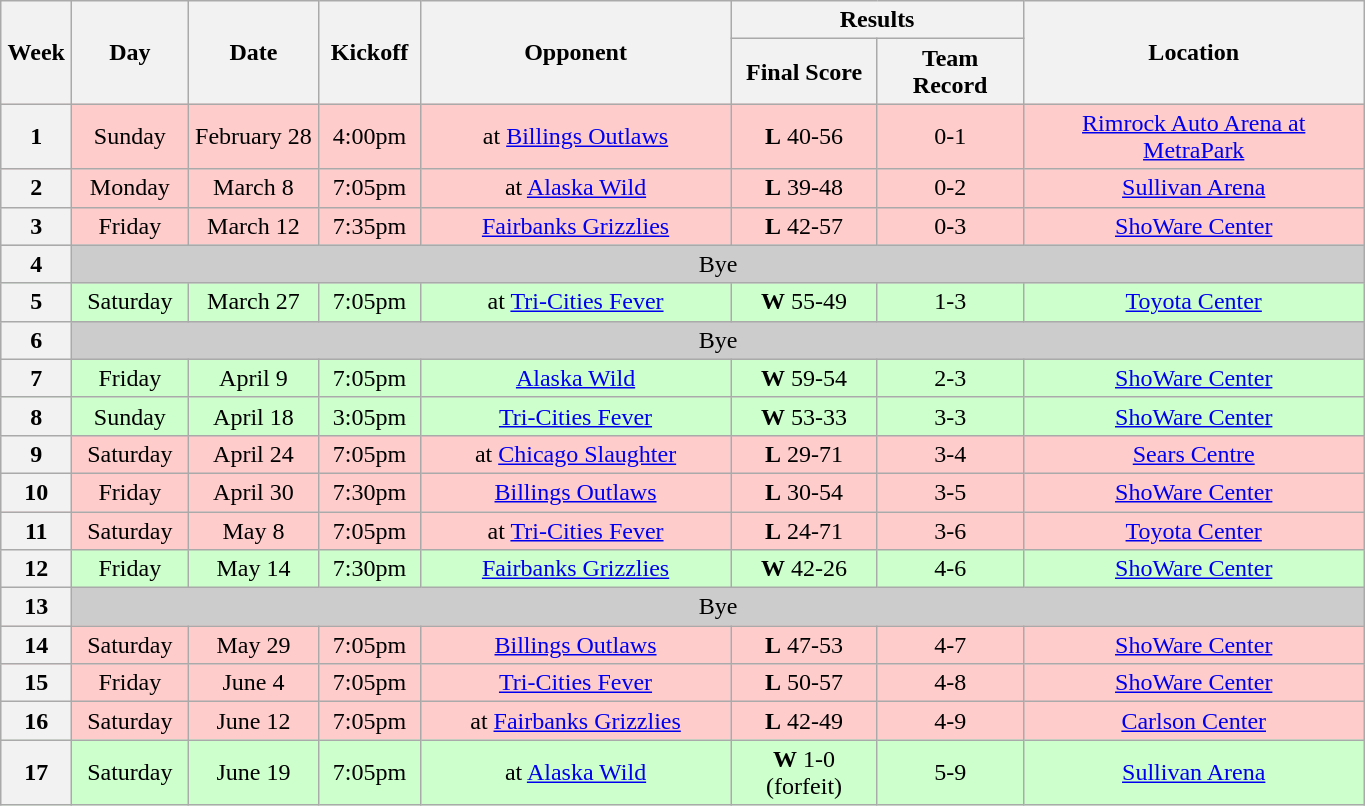<table class="wikitable">
<tr>
<th rowspan="2" width="40">Week</th>
<th rowspan="2" width="70">Day</th>
<th rowspan="2" width="80">Date</th>
<th rowspan="2" width="60">Kickoff</th>
<th rowspan="2" width="200">Opponent</th>
<th colspan="2" width="180">Results</th>
<th rowspan="2" width="220">Location</th>
</tr>
<tr>
<th width="90">Final Score</th>
<th width="90">Team Record</th>
</tr>
<tr align="center" bgcolor="#FFCCCC">
<th>1</th>
<td align="center">Sunday</td>
<td align="center">February 28</td>
<td align="center">4:00pm</td>
<td align="center">at <a href='#'>Billings Outlaws</a></td>
<td align="center"><strong>L</strong> 40-56</td>
<td align="center">0-1</td>
<td align="center"><a href='#'>Rimrock Auto Arena at MetraPark</a></td>
</tr>
<tr align="center" bgcolor="#FFCCCC">
<th>2</th>
<td align="center">Monday</td>
<td align="center">March 8</td>
<td align="center">7:05pm</td>
<td align="center">at <a href='#'>Alaska Wild</a></td>
<td align="center"><strong>L</strong> 39-48</td>
<td align="center">0-2</td>
<td align="center"><a href='#'>Sullivan Arena</a></td>
</tr>
<tr align="center" bgcolor="#FFCCCC">
<th>3</th>
<td align="center">Friday</td>
<td align="center">March 12</td>
<td align="center">7:35pm</td>
<td align="center"><a href='#'>Fairbanks Grizzlies</a></td>
<td align="center"><strong>L</strong> 42-57</td>
<td align="center">0-3</td>
<td align="center"><a href='#'>ShoWare Center</a></td>
</tr>
<tr style="background: #CCCCCC;">
<th>4</th>
<td colSpan=7 align="center">Bye</td>
</tr>
<tr align="center" bgcolor="#CCFFCC">
<th>5</th>
<td align="center">Saturday</td>
<td align="center">March 27</td>
<td align="center">7:05pm</td>
<td align="center">at <a href='#'>Tri-Cities Fever</a></td>
<td align="center"><strong>W</strong> 55-49</td>
<td align="center">1-3</td>
<td align="center"><a href='#'>Toyota Center</a></td>
</tr>
<tr style="background: #CCCCCC;">
<th>6</th>
<td colSpan=7 align="center">Bye</td>
</tr>
<tr align="center" bgcolor="#CCFFCC">
<th>7</th>
<td align="center">Friday</td>
<td align="center">April 9</td>
<td align="center">7:05pm</td>
<td align="center"><a href='#'>Alaska Wild</a></td>
<td align="center"><strong>W</strong> 59-54</td>
<td align="center">2-3</td>
<td align="center"><a href='#'>ShoWare Center</a></td>
</tr>
<tr align="center" bgcolor="#CCFFCC">
<th>8</th>
<td align="center">Sunday</td>
<td align="center">April 18</td>
<td align="center">3:05pm</td>
<td align="center"><a href='#'>Tri-Cities Fever</a></td>
<td align="center"><strong>W</strong> 53-33</td>
<td align="center">3-3</td>
<td align="center"><a href='#'>ShoWare Center</a></td>
</tr>
<tr align="center" bgcolor="#FFCCCC">
<th>9</th>
<td align="center">Saturday</td>
<td align="center">April 24</td>
<td align="center">7:05pm</td>
<td align="center">at <a href='#'>Chicago Slaughter</a></td>
<td align="center"><strong>L</strong> 29-71</td>
<td align="center">3-4</td>
<td align="center"><a href='#'>Sears Centre</a></td>
</tr>
<tr align="center" bgcolor="#FFCCCC">
<th>10</th>
<td align="center">Friday</td>
<td align="center">April 30</td>
<td align="center">7:30pm</td>
<td align="center"><a href='#'>Billings Outlaws</a></td>
<td align="center"><strong>L</strong> 30-54</td>
<td align="center">3-5</td>
<td align="center"><a href='#'>ShoWare Center</a></td>
</tr>
<tr align="center" bgcolor="#FFCCCC">
<th>11</th>
<td align="center">Saturday</td>
<td align="center">May 8</td>
<td align="center">7:05pm</td>
<td align="center">at <a href='#'>Tri-Cities Fever</a></td>
<td align="center"><strong>L</strong> 24-71</td>
<td align="center">3-6</td>
<td align="center"><a href='#'>Toyota Center</a></td>
</tr>
<tr align="center" bgcolor="#CCFFCC">
<th>12</th>
<td align="center">Friday</td>
<td align="center">May 14</td>
<td align="center">7:30pm</td>
<td align="center"><a href='#'>Fairbanks Grizzlies</a></td>
<td align="center"><strong>W</strong> 42-26</td>
<td align="center">4-6</td>
<td align="center"><a href='#'>ShoWare Center</a></td>
</tr>
<tr style="background: #CCCCCC;">
<th>13</th>
<td colSpan=7 align="center">Bye</td>
</tr>
<tr align="center" bgcolor="#FFCCCC">
<th>14</th>
<td align="center">Saturday</td>
<td align="center">May 29</td>
<td align="center">7:05pm</td>
<td align="center"><a href='#'>Billings Outlaws</a></td>
<td align="center"><strong>L</strong> 47-53</td>
<td align="center">4-7</td>
<td align="center"><a href='#'>ShoWare Center</a></td>
</tr>
<tr align="center" bgcolor="#FFCCCC">
<th>15</th>
<td align="center">Friday</td>
<td align="center">June 4</td>
<td align="center">7:05pm</td>
<td align="center"><a href='#'>Tri-Cities Fever</a></td>
<td align="center"><strong>L</strong> 50-57</td>
<td align="center">4-8</td>
<td align="center"><a href='#'>ShoWare Center</a></td>
</tr>
<tr align="center" bgcolor="#FFCCCC">
<th>16</th>
<td align="center">Saturday</td>
<td align="center">June 12</td>
<td align="center">7:05pm</td>
<td align="center">at <a href='#'>Fairbanks Grizzlies</a></td>
<td align="center"><strong>L</strong> 42-49</td>
<td align="center">4-9</td>
<td align="center"><a href='#'>Carlson Center</a></td>
</tr>
<tr align="center" bgcolor="#CCFFCC">
<th>17</th>
<td align="center">Saturday</td>
<td align="center">June 19</td>
<td align="center">7:05pm</td>
<td align="center">at <a href='#'>Alaska Wild</a></td>
<td align="center"><strong>W</strong> 1-0 (forfeit)</td>
<td align="center">5-9</td>
<td align="center"><a href='#'>Sullivan Arena</a></td>
</tr>
</table>
